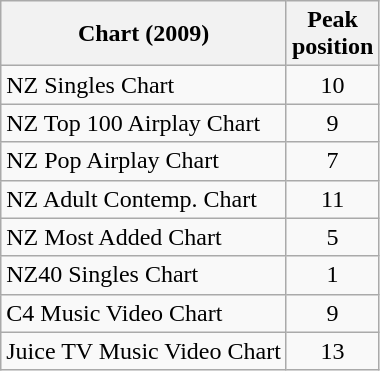<table class="wikitable sortable">
<tr>
<th align="left">Chart (2009)</th>
<th align="left">Peak<br>position</th>
</tr>
<tr>
<td align="left">NZ Singles Chart</td>
<td style="text-align:center;">10</td>
</tr>
<tr>
<td align="left">NZ Top 100 Airplay Chart</td>
<td style="text-align:center;">9</td>
</tr>
<tr>
<td align="left">NZ Pop Airplay Chart</td>
<td style="text-align:center;">7</td>
</tr>
<tr>
<td align="left">NZ Adult Contemp. Chart</td>
<td style="text-align:center;">11</td>
</tr>
<tr>
<td align="left">NZ Most Added Chart</td>
<td style="text-align:center;">5</td>
</tr>
<tr>
<td align="left">NZ40 Singles Chart</td>
<td style="text-align:center;">1</td>
</tr>
<tr>
<td align="left">C4 Music Video Chart</td>
<td style="text-align:center;">9</td>
</tr>
<tr>
<td align="left">Juice TV Music Video Chart</td>
<td style="text-align:center;">13</td>
</tr>
</table>
